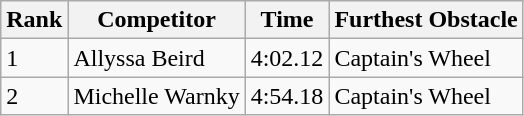<table class="wikitable sortable mw-collapsible">
<tr>
<th>Rank</th>
<th>Competitor</th>
<th>Time</th>
<th>Furthest Obstacle</th>
</tr>
<tr>
<td>1</td>
<td>Allyssa Beird</td>
<td>4:02.12</td>
<td>Captain's Wheel</td>
</tr>
<tr>
<td>2</td>
<td>Michelle Warnky</td>
<td>4:54.18</td>
<td>Captain's Wheel</td>
</tr>
</table>
